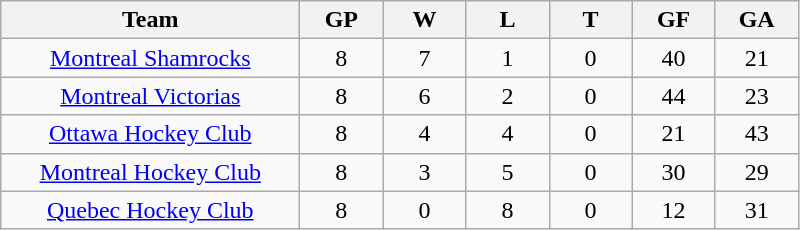<table class="wikitable" style="text-align:center;">
<tr>
<th style="width:12em">Team</th>
<th style="width:3em">GP</th>
<th style="width:3em">W</th>
<th style="width:3em">L</th>
<th style="width:3em">T</th>
<th style="width:3em">GF</th>
<th style="width:3em">GA</th>
</tr>
<tr>
<td><a href='#'>Montreal Shamrocks</a></td>
<td>8</td>
<td>7</td>
<td>1</td>
<td>0</td>
<td>40</td>
<td>21</td>
</tr>
<tr>
<td><a href='#'>Montreal Victorias</a></td>
<td>8</td>
<td>6</td>
<td>2</td>
<td>0</td>
<td>44</td>
<td>23</td>
</tr>
<tr>
<td><a href='#'>Ottawa Hockey Club</a></td>
<td>8</td>
<td>4</td>
<td>4</td>
<td>0</td>
<td>21</td>
<td>43</td>
</tr>
<tr>
<td><a href='#'>Montreal Hockey Club</a></td>
<td>8</td>
<td>3</td>
<td>5</td>
<td>0</td>
<td>30</td>
<td>29</td>
</tr>
<tr>
<td><a href='#'>Quebec Hockey Club</a></td>
<td>8</td>
<td>0</td>
<td>8</td>
<td>0</td>
<td>12</td>
<td>31</td>
</tr>
</table>
